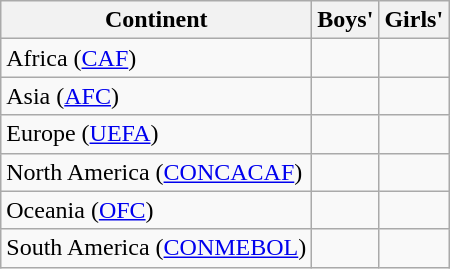<table class="wikitable">
<tr>
<th>Continent</th>
<th>Boys'</th>
<th>Girls'</th>
</tr>
<tr>
<td>Africa (<a href='#'>CAF</a>)</td>
<td></td>
<td></td>
</tr>
<tr>
<td>Asia (<a href='#'>AFC</a>)</td>
<td></td>
<td></td>
</tr>
<tr>
<td>Europe (<a href='#'>UEFA</a>)</td>
<td></td>
<td></td>
</tr>
<tr>
<td>North America (<a href='#'>CONCACAF</a>)</td>
<td></td>
<td></td>
</tr>
<tr>
<td>Oceania (<a href='#'>OFC</a>)</td>
<td></td>
<td></td>
</tr>
<tr>
<td>South America (<a href='#'>CONMEBOL</a>)</td>
<td></td>
<td></td>
</tr>
</table>
